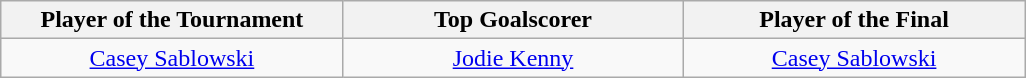<table class=wikitable style="margin:auto; text-align:center">
<tr>
<th style="width: 220px;">Player of the Tournament</th>
<th style="width: 220px;">Top Goalscorer</th>
<th style="width: 220px;">Player of the Final</th>
</tr>
<tr>
<td> <a href='#'>Casey Sablowski</a></td>
<td> <a href='#'>Jodie Kenny</a></td>
<td> <a href='#'>Casey Sablowski</a></td>
</tr>
</table>
